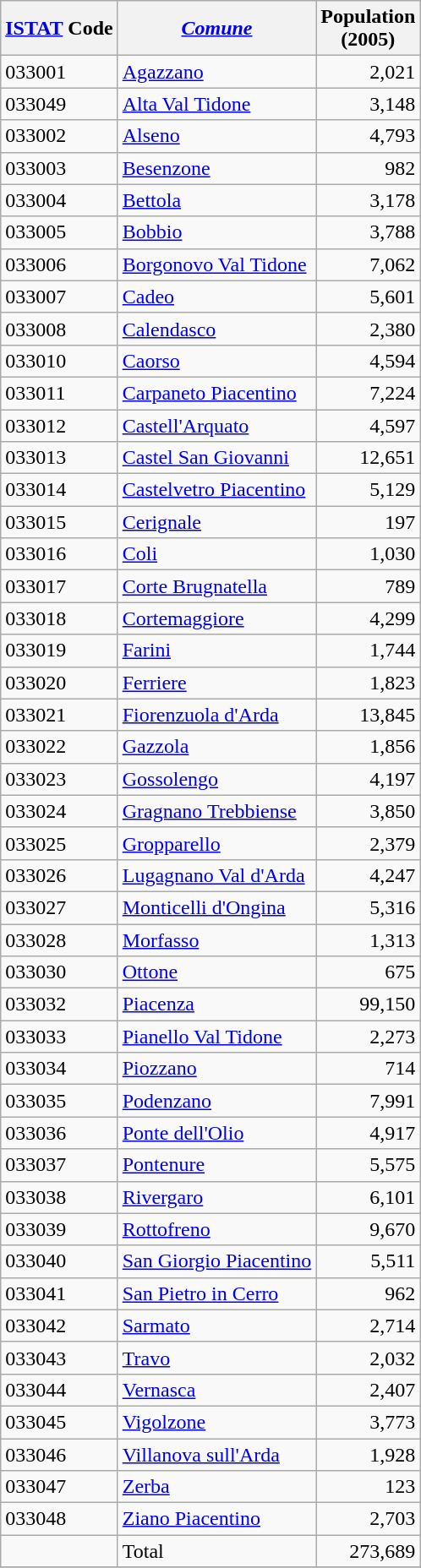<table class="wikitable sortable">
<tr>
<th><a href='#'>ISTAT</a> Code</th>
<th><em><a href='#'>Comune</a></em></th>
<th>Population <br>(2005)</th>
</tr>
<tr>
<td>033001</td>
<td><a href='#'>Agazzano</a></td>
<td align="right">2,021</td>
</tr>
<tr>
<td>033049</td>
<td><a href='#'>Alta Val Tidone</a></td>
<td align="right">3,148</td>
</tr>
<tr>
<td>033002</td>
<td><a href='#'>Alseno</a></td>
<td align="right">4,793</td>
</tr>
<tr>
<td>033003</td>
<td><a href='#'>Besenzone</a></td>
<td align="right">982</td>
</tr>
<tr>
<td>033004</td>
<td><a href='#'>Bettola</a></td>
<td align="right">3,178</td>
</tr>
<tr>
<td>033005</td>
<td><a href='#'>Bobbio</a></td>
<td align="right">3,788</td>
</tr>
<tr>
<td>033006</td>
<td><a href='#'>Borgonovo Val Tidone</a></td>
<td align="right">7,062</td>
</tr>
<tr>
<td>033007</td>
<td><a href='#'>Cadeo</a></td>
<td align="right">5,601</td>
</tr>
<tr>
<td>033008</td>
<td><a href='#'>Calendasco</a></td>
<td align="right">2,380</td>
</tr>
<tr>
<td>033010</td>
<td><a href='#'>Caorso</a></td>
<td align="right">4,594</td>
</tr>
<tr>
<td>033011</td>
<td><a href='#'>Carpaneto Piacentino</a></td>
<td align="right">7,224</td>
</tr>
<tr>
<td>033012</td>
<td><a href='#'>Castell'Arquato</a></td>
<td align="right">4,597</td>
</tr>
<tr>
<td>033013</td>
<td><a href='#'>Castel San Giovanni</a></td>
<td align="right">12,651</td>
</tr>
<tr>
<td>033014</td>
<td><a href='#'>Castelvetro Piacentino</a></td>
<td align="right">5,129</td>
</tr>
<tr>
<td>033015</td>
<td><a href='#'>Cerignale</a></td>
<td align="right">197</td>
</tr>
<tr>
<td>033016</td>
<td><a href='#'>Coli</a></td>
<td align="right">1,030</td>
</tr>
<tr>
<td>033017</td>
<td><a href='#'>Corte Brugnatella</a></td>
<td align="right">789</td>
</tr>
<tr>
<td>033018</td>
<td><a href='#'>Cortemaggiore</a></td>
<td align="right">4,299</td>
</tr>
<tr>
<td>033019</td>
<td><a href='#'>Farini</a></td>
<td align="right">1,744</td>
</tr>
<tr>
<td>033020</td>
<td><a href='#'>Ferriere</a></td>
<td align="right">1,823</td>
</tr>
<tr>
<td>033021</td>
<td><a href='#'>Fiorenzuola d'Arda</a></td>
<td align="right">13,845</td>
</tr>
<tr>
<td>033022</td>
<td><a href='#'>Gazzola</a></td>
<td align="right">1,856</td>
</tr>
<tr>
<td>033023</td>
<td><a href='#'>Gossolengo</a></td>
<td align="right">4,197</td>
</tr>
<tr>
<td>033024</td>
<td><a href='#'>Gragnano Trebbiense</a></td>
<td align="right">3,850</td>
</tr>
<tr>
<td>033025</td>
<td><a href='#'>Gropparello</a></td>
<td align="right">2,379</td>
</tr>
<tr>
<td>033026</td>
<td><a href='#'>Lugagnano Val d'Arda</a></td>
<td align="right">4,247</td>
</tr>
<tr>
<td>033027</td>
<td><a href='#'>Monticelli d'Ongina</a></td>
<td align="right">5,316</td>
</tr>
<tr>
<td>033028</td>
<td><a href='#'>Morfasso</a></td>
<td align="right">1,313</td>
</tr>
<tr>
<td>033030</td>
<td><a href='#'>Ottone</a></td>
<td align="right">675</td>
</tr>
<tr>
<td>033032</td>
<td><a href='#'>Piacenza</a></td>
<td align="right">99,150</td>
</tr>
<tr>
<td>033033</td>
<td><a href='#'>Pianello Val Tidone</a></td>
<td align="right">2,273</td>
</tr>
<tr>
<td>033034</td>
<td><a href='#'>Piozzano</a></td>
<td align="right">714</td>
</tr>
<tr>
<td>033035</td>
<td><a href='#'>Podenzano</a></td>
<td align="right">7,991</td>
</tr>
<tr>
<td>033036</td>
<td><a href='#'>Ponte dell'Olio</a></td>
<td align="right">4,917</td>
</tr>
<tr>
<td>033037</td>
<td><a href='#'>Pontenure</a></td>
<td align="right">5,575</td>
</tr>
<tr>
<td>033038</td>
<td><a href='#'>Rivergaro</a></td>
<td align="right">6,101</td>
</tr>
<tr>
<td>033039</td>
<td><a href='#'>Rottofreno</a></td>
<td align="right">9,670</td>
</tr>
<tr>
<td>033040</td>
<td><a href='#'>San Giorgio Piacentino</a></td>
<td align="right">5,511</td>
</tr>
<tr>
<td>033041</td>
<td><a href='#'>San Pietro in Cerro</a></td>
<td align="right">962</td>
</tr>
<tr>
<td>033042</td>
<td><a href='#'>Sarmato</a></td>
<td align="right">2,714</td>
</tr>
<tr>
<td>033043</td>
<td><a href='#'>Travo</a></td>
<td align="right">2,032</td>
</tr>
<tr>
<td>033044</td>
<td><a href='#'>Vernasca</a></td>
<td align="right">2,407</td>
</tr>
<tr>
<td>033045</td>
<td><a href='#'>Vigolzone</a></td>
<td align="right">3,773</td>
</tr>
<tr>
<td>033046</td>
<td><a href='#'>Villanova sull'Arda</a></td>
<td align="right">1,928</td>
</tr>
<tr>
<td>033047</td>
<td><a href='#'>Zerba</a></td>
<td align="right">123</td>
</tr>
<tr>
<td>033048</td>
<td><a href='#'>Ziano Piacentino</a></td>
<td align="right">2,703</td>
</tr>
<tr>
<td></td>
<td>Total</td>
<td align="right">273,689</td>
</tr>
<tr>
</tr>
</table>
